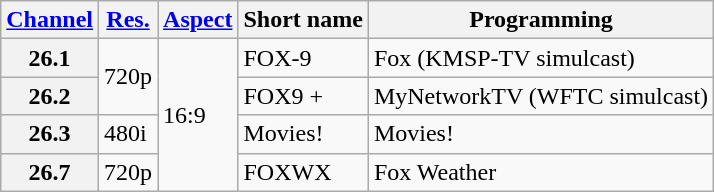<table class="wikitable">
<tr>
<th scope = "col"><a href='#'>Channel</a></th>
<th scope = "col"><a href='#'>Res.</a></th>
<th scope = "col"><a href='#'>Aspect</a></th>
<th scope = "col">Short name</th>
<th scope = "col">Programming</th>
</tr>
<tr>
<th scope = "row">26.1</th>
<td rowspan=2>720p</td>
<td rowspan=4>16:9</td>
<td>FOX-9</td>
<td>Fox (KMSP-TV simulcast)</td>
</tr>
<tr>
<th scope = "row">26.2</th>
<td>FOX9 +</td>
<td>MyNetworkTV (WFTC simulcast)</td>
</tr>
<tr>
<th scope = "row">26.3</th>
<td>480i</td>
<td>Movies!</td>
<td>Movies!</td>
</tr>
<tr>
<th scope = "row">26.7</th>
<td>720p</td>
<td>FOXWX</td>
<td>Fox Weather</td>
</tr>
</table>
